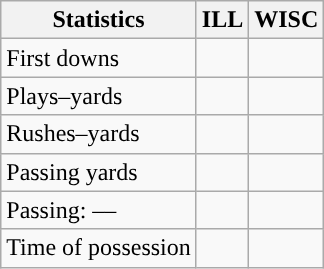<table class="wikitable" style="float:left">
<tr>
<th>Statistics</th>
<th>ILL</th>
<th>WISC</th>
</tr>
<tr>
<td>First downs</td>
<td></td>
<td></td>
</tr>
<tr>
<td>Plays–yards</td>
<td></td>
<td></td>
</tr>
<tr>
<td>Rushes–yards</td>
<td></td>
<td></td>
</tr>
<tr>
<td>Passing yards</td>
<td></td>
<td></td>
</tr>
<tr>
<td>Passing: ––</td>
<td></td>
<td></td>
</tr>
<tr>
<td>Time of possession</td>
<td></td>
<td></td>
</tr>
</table>
